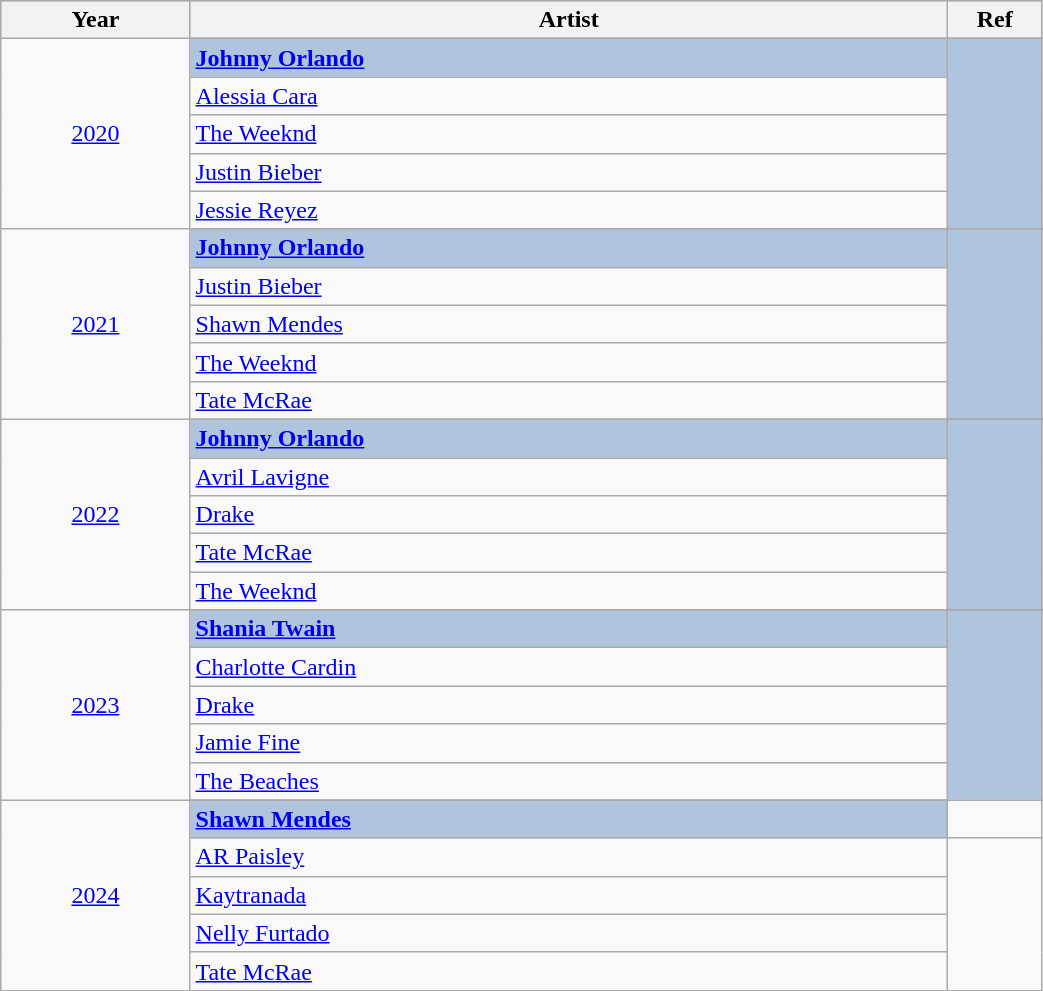<table class="wikitable" style="width:55%;">
<tr style="background:#bebebe;">
<th style="width:10%;">Year</th>
<th style="width:40%;">Artist</th>
<th style="width:5%;">Ref</th>
</tr>
<tr>
<td rowspan="6" align="center"><a href='#'>2020</a></td>
</tr>
<tr style="background:#B0C4DE">
<td><strong><a href='#'>Johnny Orlando</a></strong></td>
<td rowspan="5" align="center"></td>
</tr>
<tr>
<td><a href='#'>Alessia Cara</a></td>
</tr>
<tr>
<td><a href='#'>The Weeknd</a></td>
</tr>
<tr>
<td><a href='#'>Justin Bieber</a></td>
</tr>
<tr>
<td><a href='#'>Jessie Reyez</a></td>
</tr>
<tr>
<td rowspan="6" align="center"><a href='#'>2021</a></td>
</tr>
<tr style="background:#B0C4DE">
<td><strong><a href='#'>Johnny Orlando</a></strong></td>
<td rowspan="5" align="center"></td>
</tr>
<tr>
<td><a href='#'>Justin Bieber</a></td>
</tr>
<tr>
<td><a href='#'>Shawn Mendes</a></td>
</tr>
<tr>
<td><a href='#'>The Weeknd</a></td>
</tr>
<tr>
<td><a href='#'>Tate McRae</a></td>
</tr>
<tr>
<td rowspan="6" align="center"><a href='#'>2022</a></td>
</tr>
<tr style="background:#B0C4DE">
<td><strong><a href='#'>Johnny Orlando</a></strong></td>
<td rowspan="5" align="center"></td>
</tr>
<tr>
<td><a href='#'>Avril Lavigne</a></td>
</tr>
<tr>
<td><a href='#'>Drake</a></td>
</tr>
<tr>
<td><a href='#'>Tate McRae</a></td>
</tr>
<tr>
<td><a href='#'>The Weeknd</a></td>
</tr>
<tr>
<td rowspan="6" align="center"><a href='#'>2023</a></td>
</tr>
<tr style="background:#B0C4DE">
<td><strong><a href='#'>Shania Twain</a></strong></td>
<td rowspan="5" align="center"></td>
</tr>
<tr>
<td><a href='#'>Charlotte Cardin</a></td>
</tr>
<tr>
<td><a href='#'>Drake</a></td>
</tr>
<tr>
<td><a href='#'>Jamie Fine</a></td>
</tr>
<tr>
<td><a href='#'>The Beaches</a></td>
</tr>
<tr>
<td rowspan="6" align="center"><a href='#'>2024</a></td>
</tr>
<tr style="background:#B0C4DE">
<td><strong><a href='#'>Shawn Mendes</a></strong></td>
</tr>
<tr>
<td><a href='#'>AR Paisley</a></td>
<td rowspan="6" align="center"></td>
</tr>
<tr>
<td><a href='#'>Kaytranada</a></td>
</tr>
<tr>
<td><a href='#'>Nelly Furtado</a></td>
</tr>
<tr>
<td><a href='#'>Tate McRae</a></td>
</tr>
</table>
